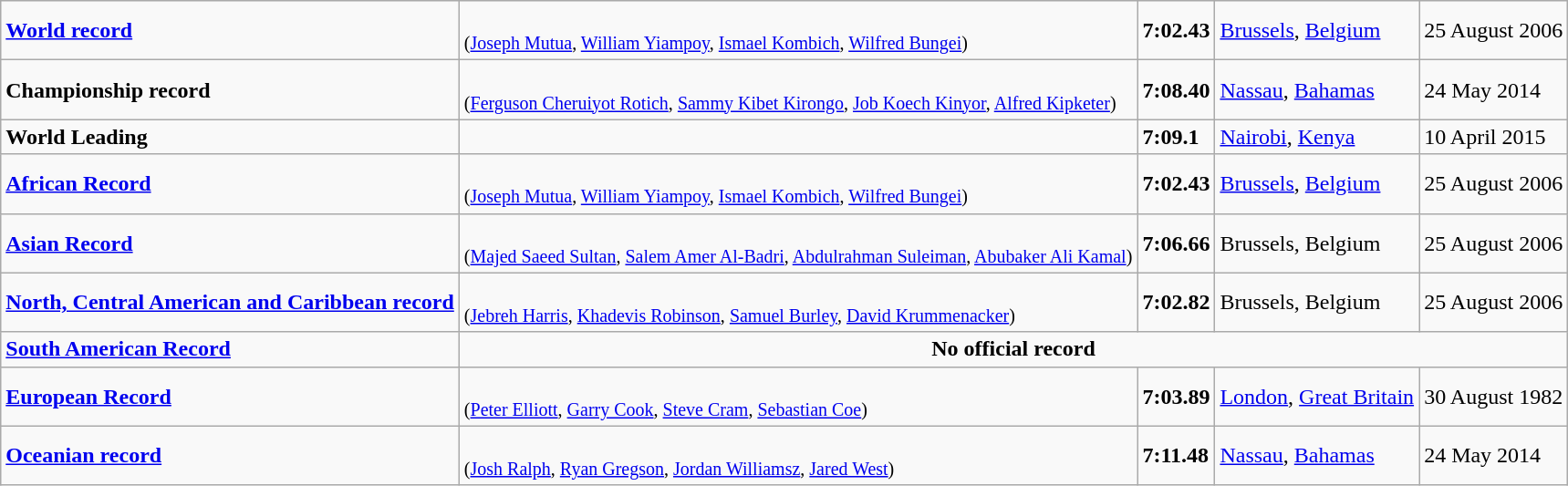<table class="wikitable">
<tr>
<td><strong><a href='#'>World record</a></strong></td>
<td><br><small>(<a href='#'>Joseph Mutua</a>, <a href='#'>William Yiampoy</a>, <a href='#'>Ismael Kombich</a>, <a href='#'>Wilfred Bungei</a>)</small></td>
<td><strong>7:02.43</strong></td>
<td> <a href='#'>Brussels</a>, <a href='#'>Belgium</a></td>
<td>25 August 2006</td>
</tr>
<tr>
<td><strong>Championship record</strong></td>
<td><br><small>(<a href='#'>Ferguson Cheruiyot Rotich</a>, <a href='#'>Sammy Kibet Kirongo</a>, <a href='#'>Job Koech Kinyor</a>, <a href='#'>Alfred Kipketer</a>)</small></td>
<td><strong>7:08.40</strong></td>
<td> <a href='#'>Nassau</a>, <a href='#'>Bahamas</a></td>
<td>24 May 2014</td>
</tr>
<tr>
<td><strong>World Leading</strong></td>
<td></td>
<td><strong>7:09.1</strong></td>
<td> <a href='#'>Nairobi</a>, <a href='#'>Kenya</a></td>
<td>10 April 2015</td>
</tr>
<tr>
<td><strong><a href='#'>African Record</a></strong></td>
<td><br><small>(<a href='#'>Joseph Mutua</a>, <a href='#'>William Yiampoy</a>, <a href='#'>Ismael Kombich</a>, <a href='#'>Wilfred Bungei</a>)</small></td>
<td><strong>7:02.43</strong></td>
<td> <a href='#'>Brussels</a>, <a href='#'>Belgium</a></td>
<td>25 August 2006</td>
</tr>
<tr>
<td><strong><a href='#'>Asian Record</a></strong></td>
<td><br><small>(<a href='#'>Majed Saeed Sultan</a>, <a href='#'>Salem Amer Al-Badri</a>, <a href='#'>Abdulrahman Suleiman</a>, <a href='#'>Abubaker Ali Kamal</a>)</small></td>
<td><strong>7:06.66</strong></td>
<td> Brussels, Belgium</td>
<td>25 August 2006</td>
</tr>
<tr>
<td><strong><a href='#'>North, Central American and Caribbean record</a></strong></td>
<td><br><small>(<a href='#'>Jebreh Harris</a>, <a href='#'>Khadevis Robinson</a>, <a href='#'>Samuel Burley</a>, <a href='#'>David Krummenacker</a>)</small></td>
<td><strong>7:02.82</strong></td>
<td> Brussels, Belgium</td>
<td>25 August 2006</td>
</tr>
<tr>
<td><strong><a href='#'>South American Record</a></strong></td>
<td colspan=4 align=center><strong>No official record</strong></td>
</tr>
<tr>
<td><strong><a href='#'>European Record</a></strong></td>
<td><br><small>(<a href='#'>Peter Elliott</a>, <a href='#'>Garry Cook</a>, <a href='#'>Steve Cram</a>, <a href='#'>Sebastian Coe</a>)</small></td>
<td><strong>7:03.89</strong></td>
<td> <a href='#'>London</a>, <a href='#'>Great Britain</a></td>
<td>30 August 1982</td>
</tr>
<tr>
<td><strong><a href='#'>Oceanian record</a></strong></td>
<td><br><small>(<a href='#'>Josh Ralph</a>, <a href='#'>Ryan Gregson</a>, <a href='#'>Jordan Williamsz</a>, <a href='#'>Jared West</a>)</small></td>
<td><strong>7:11.48</strong></td>
<td> <a href='#'>Nassau</a>, <a href='#'>Bahamas</a></td>
<td>24 May 2014</td>
</tr>
</table>
